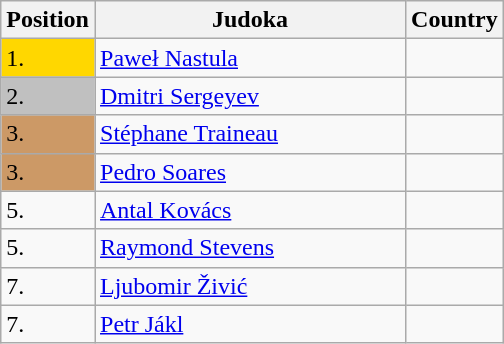<table class=wikitable>
<tr>
<th width=10>Position</th>
<th width=200>Judoka</th>
<th width=10>Country</th>
</tr>
<tr>
<td bgcolor=gold>1.</td>
<td><a href='#'>Paweł Nastula</a></td>
<td></td>
</tr>
<tr>
<td bgcolor="silver">2.</td>
<td><a href='#'>Dmitri Sergeyev</a></td>
<td></td>
</tr>
<tr>
<td bgcolor="CC9966">3.</td>
<td><a href='#'>Stéphane Traineau</a></td>
<td></td>
</tr>
<tr>
<td bgcolor="CC9966">3.</td>
<td><a href='#'>Pedro Soares</a></td>
<td></td>
</tr>
<tr>
<td>5.</td>
<td><a href='#'>Antal Kovács</a></td>
<td></td>
</tr>
<tr>
<td>5.</td>
<td><a href='#'>Raymond Stevens</a></td>
<td></td>
</tr>
<tr>
<td>7.</td>
<td><a href='#'>Ljubomir Živić</a></td>
<td></td>
</tr>
<tr>
<td>7.</td>
<td><a href='#'>Petr Jákl</a></td>
<td></td>
</tr>
</table>
